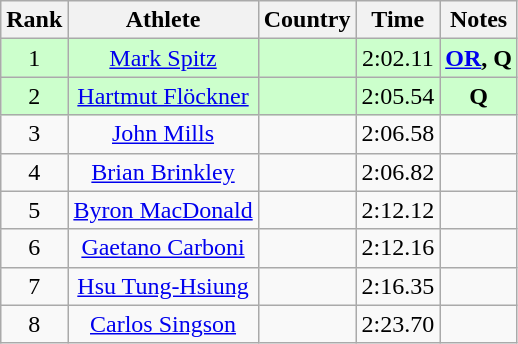<table class="wikitable sortable" style="text-align:center">
<tr>
<th>Rank</th>
<th>Athlete</th>
<th>Country</th>
<th>Time</th>
<th>Notes</th>
</tr>
<tr bgcolor=ccffcc>
<td>1</td>
<td><a href='#'>Mark Spitz</a></td>
<td align=left></td>
<td>2:02.11</td>
<td><strong><a href='#'>OR</a>, Q</strong></td>
</tr>
<tr bgcolor=ccffcc>
<td>2</td>
<td><a href='#'>Hartmut Flöckner</a></td>
<td align=left></td>
<td>2:05.54</td>
<td><strong> Q </strong></td>
</tr>
<tr>
<td>3</td>
<td><a href='#'>John Mills</a></td>
<td align=left></td>
<td>2:06.58</td>
<td><strong> </strong></td>
</tr>
<tr>
<td>4</td>
<td><a href='#'>Brian Brinkley</a></td>
<td align=left></td>
<td>2:06.82</td>
<td><strong> </strong></td>
</tr>
<tr>
<td>5</td>
<td><a href='#'>Byron MacDonald</a></td>
<td align=left></td>
<td>2:12.12</td>
<td><strong> </strong></td>
</tr>
<tr>
<td>6</td>
<td><a href='#'>Gaetano Carboni</a></td>
<td align=left></td>
<td>2:12.16</td>
<td><strong> </strong></td>
</tr>
<tr>
<td>7</td>
<td><a href='#'>Hsu Tung-Hsiung</a></td>
<td align=left></td>
<td>2:16.35</td>
<td><strong> </strong></td>
</tr>
<tr>
<td>8</td>
<td><a href='#'>Carlos Singson</a></td>
<td align=left></td>
<td>2:23.70</td>
<td><strong> </strong></td>
</tr>
</table>
